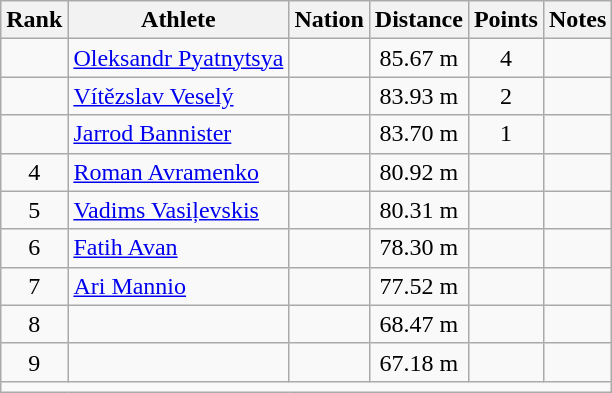<table class="wikitable mw-datatable sortable" style="text-align:center;">
<tr>
<th>Rank</th>
<th>Athlete</th>
<th>Nation</th>
<th>Distance</th>
<th>Points</th>
<th>Notes</th>
</tr>
<tr>
<td></td>
<td align=left><a href='#'>Oleksandr Pyatnytsya</a></td>
<td align=left></td>
<td>85.67 m</td>
<td>4</td>
<td></td>
</tr>
<tr>
<td></td>
<td align=left><a href='#'>Vítězslav Veselý</a></td>
<td align=left></td>
<td>83.93 m</td>
<td>2</td>
<td></td>
</tr>
<tr>
<td></td>
<td align=left><a href='#'>Jarrod Bannister</a></td>
<td align=left></td>
<td>83.70 m</td>
<td>1</td>
<td></td>
</tr>
<tr>
<td>4</td>
<td align=left><a href='#'>Roman Avramenko</a></td>
<td align=left></td>
<td>80.92 m</td>
<td></td>
<td></td>
</tr>
<tr>
<td>5</td>
<td align=left><a href='#'>Vadims Vasiļevskis</a></td>
<td align=left></td>
<td>80.31 m</td>
<td></td>
<td></td>
</tr>
<tr>
<td>6</td>
<td align=left><a href='#'>Fatih Avan</a></td>
<td align=left></td>
<td>78.30 m</td>
<td></td>
<td></td>
</tr>
<tr>
<td>7</td>
<td align=left><a href='#'>Ari Mannio</a></td>
<td align=left></td>
<td>77.52 m</td>
<td></td>
<td></td>
</tr>
<tr>
<td>8</td>
<td align=left></td>
<td align=left></td>
<td>68.47 m</td>
<td></td>
<td></td>
</tr>
<tr>
<td>9</td>
<td align=left></td>
<td align=left></td>
<td>67.18 m</td>
<td></td>
<td></td>
</tr>
<tr class="sortbottom">
<td colspan=6></td>
</tr>
</table>
